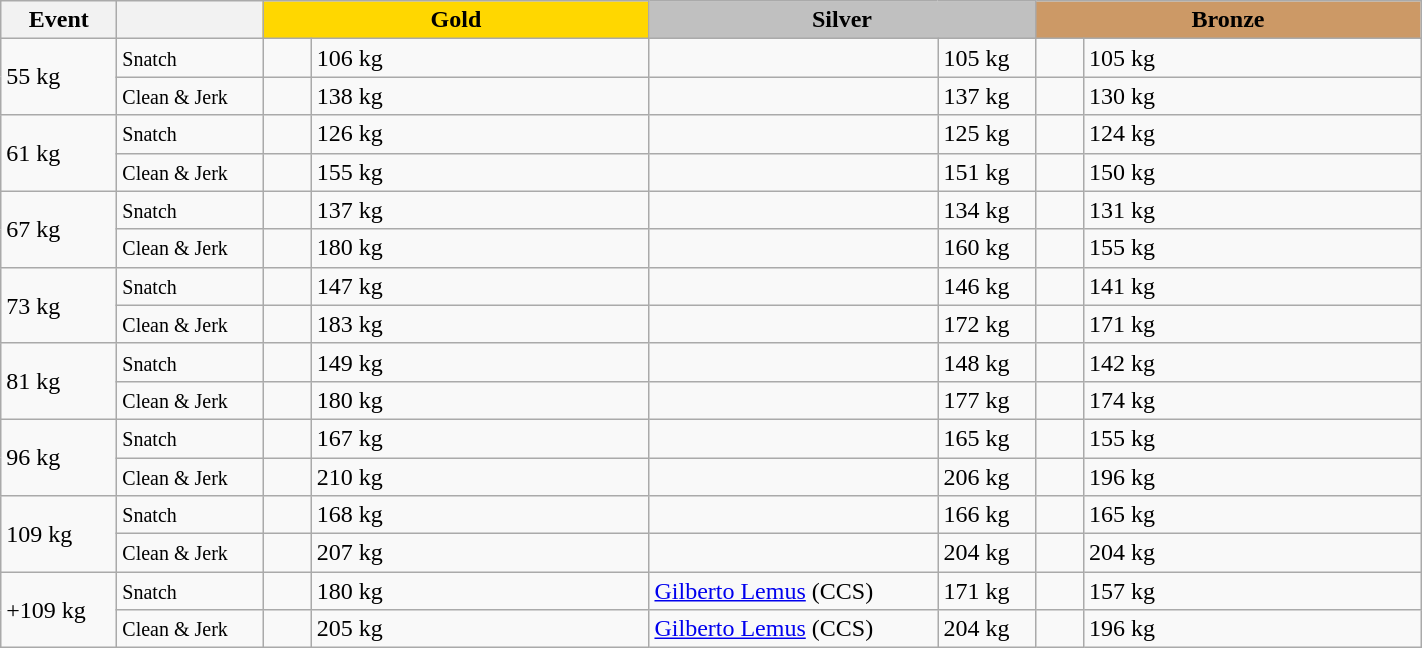<table class="wikitable">
<tr>
<th width="70">Event</th>
<th width="90"></th>
<td colspan="2" bgcolor="gold" align="center" width="250"><strong>Gold</strong></td>
<td colspan="2" bgcolor=silver  align="center" width="250"><strong>Silver</strong></td>
<td colspan="2" bgcolor="#cc9966" align="center" width="250"><strong>Bronze</strong></td>
</tr>
<tr>
<td rowspan="2">55 kg</td>
<td><small>Snatch</small></td>
<td></td>
<td>106 kg</td>
<td></td>
<td>105 kg</td>
<td></td>
<td>105 kg</td>
</tr>
<tr>
<td><small>Clean & Jerk</small></td>
<td></td>
<td>138 kg</td>
<td></td>
<td>137 kg</td>
<td></td>
<td>130 kg</td>
</tr>
<tr>
<td rowspan="2">61 kg</td>
<td><small>Snatch</small></td>
<td></td>
<td>126 kg</td>
<td></td>
<td>125 kg</td>
<td></td>
<td>124 kg</td>
</tr>
<tr>
<td><small>Clean & Jerk</small></td>
<td></td>
<td>155 kg</td>
<td></td>
<td>151 kg</td>
<td></td>
<td>150 kg</td>
</tr>
<tr>
<td rowspan="2">67 kg</td>
<td><small>Snatch</small></td>
<td></td>
<td>137 kg</td>
<td></td>
<td>134 kg</td>
<td></td>
<td>131 kg</td>
</tr>
<tr>
<td><small>Clean & Jerk</small></td>
<td></td>
<td>180 kg</td>
<td></td>
<td>160 kg</td>
<td></td>
<td>155 kg</td>
</tr>
<tr>
<td rowspan="2">73 kg</td>
<td><small>Snatch</small></td>
<td></td>
<td>147 kg</td>
<td></td>
<td>146 kg</td>
<td></td>
<td>141 kg</td>
</tr>
<tr>
<td><small>Clean & Jerk</small></td>
<td></td>
<td>183 kg</td>
<td></td>
<td>172 kg</td>
<td></td>
<td>171 kg</td>
</tr>
<tr>
<td rowspan="2">81 kg</td>
<td><small>Snatch</small></td>
<td></td>
<td>149 kg</td>
<td></td>
<td>148 kg</td>
<td></td>
<td>142 kg</td>
</tr>
<tr>
<td><small>Clean & Jerk</small></td>
<td></td>
<td>180 kg</td>
<td></td>
<td>177 kg</td>
<td></td>
<td>174 kg</td>
</tr>
<tr>
<td rowspan="2">96 kg</td>
<td><small>Snatch</small></td>
<td></td>
<td>167 kg</td>
<td></td>
<td>165 kg</td>
<td></td>
<td>155 kg</td>
</tr>
<tr>
<td><small>Clean & Jerk</small></td>
<td></td>
<td>210 kg</td>
<td></td>
<td>206 kg</td>
<td></td>
<td>196 kg</td>
</tr>
<tr>
<td rowspan="2">109 kg</td>
<td><small>Snatch</small></td>
<td></td>
<td>168 kg</td>
<td></td>
<td>166 kg</td>
<td></td>
<td>165 kg</td>
</tr>
<tr>
<td><small>Clean & Jerk</small></td>
<td></td>
<td>207 kg</td>
<td></td>
<td>204 kg</td>
<td></td>
<td>204 kg</td>
</tr>
<tr>
<td rowspan="2">+109 kg</td>
<td><small>Snatch</small></td>
<td></td>
<td>180 kg</td>
<td><a href='#'>Gilberto Lemus</a> (CCS)</td>
<td>171 kg</td>
<td></td>
<td>157 kg</td>
</tr>
<tr>
<td><small>Clean & Jerk</small></td>
<td></td>
<td>205 kg</td>
<td><a href='#'>Gilberto Lemus</a> (CCS)</td>
<td>204 kg</td>
<td></td>
<td>196 kg</td>
</tr>
</table>
